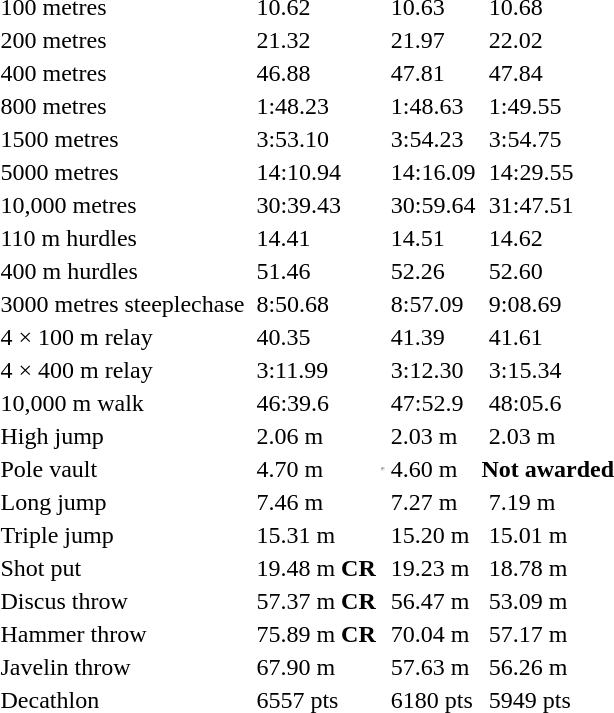<table>
<tr>
<td>100 metres</td>
<td></td>
<td>10.62</td>
<td></td>
<td>10.63</td>
<td></td>
<td>10.68</td>
</tr>
<tr>
<td>200 metres</td>
<td></td>
<td>21.32</td>
<td></td>
<td>21.97</td>
<td></td>
<td>22.02</td>
</tr>
<tr>
<td>400 metres</td>
<td></td>
<td>46.88</td>
<td></td>
<td>47.81</td>
<td></td>
<td>47.84</td>
</tr>
<tr>
<td>800 metres</td>
<td></td>
<td>1:48.23</td>
<td></td>
<td>1:48.63</td>
<td></td>
<td>1:49.55</td>
</tr>
<tr>
<td>1500 metres</td>
<td></td>
<td>3:53.10</td>
<td></td>
<td>3:54.23</td>
<td></td>
<td>3:54.75</td>
</tr>
<tr>
<td>5000 metres</td>
<td></td>
<td>14:10.94</td>
<td></td>
<td>14:16.09</td>
<td></td>
<td>14:29.55</td>
</tr>
<tr>
<td>10,000 metres</td>
<td></td>
<td>30:39.43</td>
<td></td>
<td>30:59.64</td>
<td></td>
<td>31:47.51</td>
</tr>
<tr>
<td>110 m hurdles</td>
<td></td>
<td>14.41</td>
<td></td>
<td>14.51</td>
<td></td>
<td>14.62</td>
</tr>
<tr>
<td>400 m hurdles</td>
<td></td>
<td>51.46</td>
<td></td>
<td>52.26</td>
<td></td>
<td>52.60</td>
</tr>
<tr>
<td>3000 metres steeplechase</td>
<td></td>
<td>8:50.68</td>
<td></td>
<td>8:57.09</td>
<td></td>
<td>9:08.69</td>
</tr>
<tr>
<td>4 × 100 m relay</td>
<td></td>
<td>40.35</td>
<td></td>
<td>41.39</td>
<td></td>
<td>41.61</td>
</tr>
<tr>
<td>4 × 400 m relay</td>
<td></td>
<td>3:11.99</td>
<td></td>
<td>3:12.30</td>
<td></td>
<td>3:15.34</td>
</tr>
<tr>
<td>10,000 m walk</td>
<td></td>
<td>46:39.6</td>
<td></td>
<td>47:52.9</td>
<td></td>
<td>48:05.6</td>
</tr>
<tr>
<td>High jump</td>
<td></td>
<td>2.06 m</td>
<td></td>
<td>2.03 m</td>
<td></td>
<td>2.03 m</td>
</tr>
<tr>
<td>Pole vault</td>
<td></td>
<td>4.70 m</td>
<td><hr></td>
<td>4.60 m</td>
<th colspan=2>Not awarded</th>
</tr>
<tr>
<td>Long jump</td>
<td></td>
<td>7.46 m</td>
<td></td>
<td>7.27 m</td>
<td></td>
<td>7.19 m</td>
</tr>
<tr>
<td>Triple jump</td>
<td></td>
<td>15.31 m</td>
<td></td>
<td>15.20 m</td>
<td></td>
<td>15.01 m</td>
</tr>
<tr>
<td>Shot put</td>
<td></td>
<td>19.48 m <strong>CR</strong></td>
<td></td>
<td>19.23 m</td>
<td></td>
<td>18.78 m</td>
</tr>
<tr>
<td>Discus throw</td>
<td></td>
<td>57.37 m <strong>CR</strong></td>
<td></td>
<td>56.47 m</td>
<td></td>
<td>53.09 m</td>
</tr>
<tr>
<td>Hammer throw</td>
<td></td>
<td>75.89 m <strong>CR</strong></td>
<td></td>
<td>70.04 m</td>
<td></td>
<td>57.17 m</td>
</tr>
<tr>
<td>Javelin throw</td>
<td></td>
<td>67.90 m</td>
<td></td>
<td>57.63 m</td>
<td></td>
<td>56.26 m</td>
</tr>
<tr>
<td>Decathlon</td>
<td></td>
<td>6557 pts</td>
<td></td>
<td>6180 pts</td>
<td></td>
<td>5949 pts</td>
</tr>
</table>
